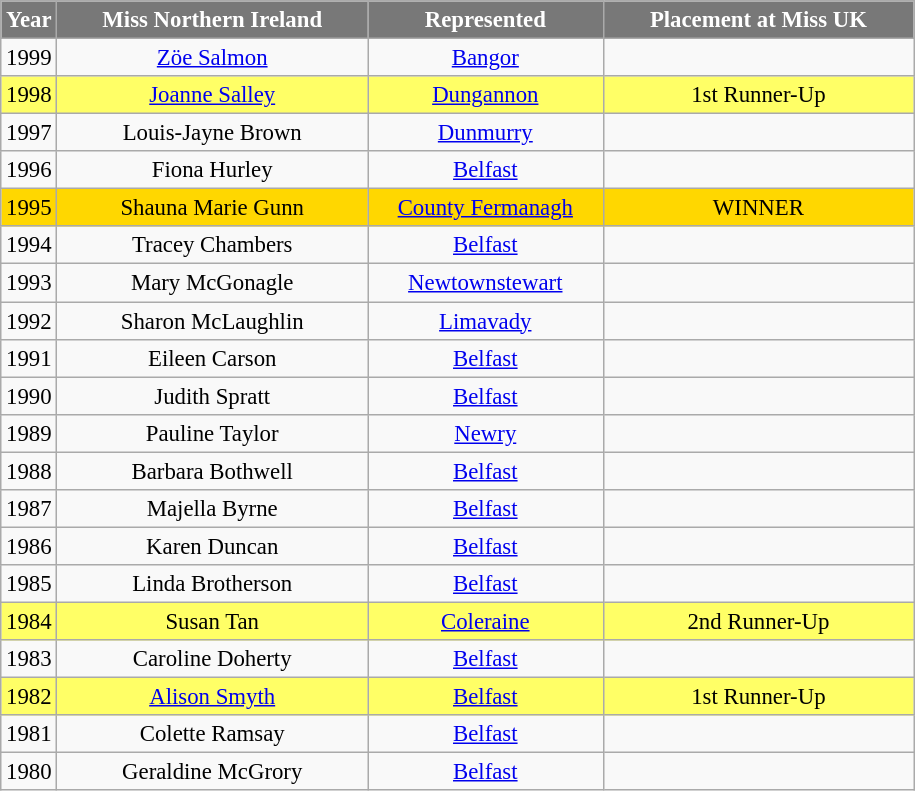<table class="wikitable sortable" style="font-size: 95%; text-align:center">
<tr>
<th width="30" style="background-color:#787878;color:#FFFFFF;">Year</th>
<th width="200" style="background-color:#787878;color:#FFFFFF;">Miss Northern Ireland</th>
<th width="150" style="background-color:#787878;color:#FFFFFF;">Represented</th>
<th width="200" style="background-color:#787878;color:#FFFFFF;">Placement at Miss UK</th>
</tr>
<tr>
<td>1999</td>
<td><a href='#'>Zöe Salmon</a></td>
<td><a href='#'>Bangor</a></td>
<td></td>
</tr>
<tr style="background-color:#FFFF66;">
<td>1998</td>
<td><a href='#'>Joanne Salley</a></td>
<td><a href='#'>Dungannon</a></td>
<td>1st Runner-Up</td>
</tr>
<tr>
<td>1997</td>
<td>Louis-Jayne Brown</td>
<td><a href='#'>Dunmurry</a></td>
<td></td>
</tr>
<tr>
<td>1996</td>
<td>Fiona Hurley</td>
<td><a href='#'>Belfast</a></td>
<td></td>
</tr>
<tr style="background-color:gold;">
<td>1995</td>
<td>Shauna Marie Gunn</td>
<td><a href='#'>County Fermanagh</a></td>
<td>WINNER</td>
</tr>
<tr>
<td>1994</td>
<td>Tracey Chambers</td>
<td><a href='#'>Belfast</a></td>
<td></td>
</tr>
<tr>
<td>1993</td>
<td>Mary McGonagle</td>
<td><a href='#'>Newtownstewart</a></td>
<td></td>
</tr>
<tr>
<td>1992</td>
<td>Sharon McLaughlin</td>
<td><a href='#'>Limavady</a></td>
<td></td>
</tr>
<tr>
<td>1991</td>
<td>Eileen Carson</td>
<td><a href='#'>Belfast</a></td>
<td></td>
</tr>
<tr>
<td>1990</td>
<td>Judith Spratt</td>
<td><a href='#'>Belfast</a></td>
<td></td>
</tr>
<tr>
<td>1989</td>
<td>Pauline Taylor</td>
<td><a href='#'>Newry</a></td>
<td></td>
</tr>
<tr>
<td>1988</td>
<td>Barbara Bothwell</td>
<td><a href='#'>Belfast</a></td>
<td></td>
</tr>
<tr>
<td>1987</td>
<td>Majella Byrne</td>
<td><a href='#'>Belfast</a></td>
<td></td>
</tr>
<tr>
<td>1986</td>
<td>Karen Duncan</td>
<td><a href='#'>Belfast</a></td>
<td></td>
</tr>
<tr>
<td>1985</td>
<td>Linda Brotherson</td>
<td><a href='#'>Belfast</a></td>
<td></td>
</tr>
<tr style="background-color:#FFFF66;">
<td>1984</td>
<td>Susan Tan</td>
<td><a href='#'>Coleraine</a></td>
<td>2nd Runner-Up</td>
</tr>
<tr>
<td>1983</td>
<td>Caroline Doherty</td>
<td><a href='#'>Belfast</a></td>
<td></td>
</tr>
<tr style="background-color:#FFFF66;">
<td>1982</td>
<td><a href='#'>Alison Smyth</a></td>
<td><a href='#'>Belfast</a></td>
<td>1st Runner-Up</td>
</tr>
<tr>
<td>1981</td>
<td>Colette Ramsay</td>
<td><a href='#'>Belfast</a></td>
<td></td>
</tr>
<tr>
<td>1980</td>
<td>Geraldine McGrory</td>
<td><a href='#'>Belfast</a></td>
<td></td>
</tr>
</table>
